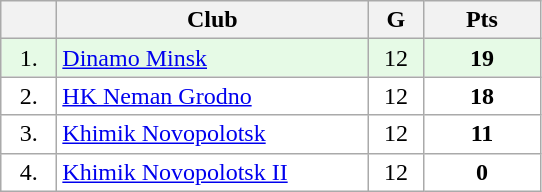<table class="wikitable">
<tr>
<th width="30"></th>
<th width="200">Club</th>
<th width="30">G</th>
<th width="70">Pts</th>
</tr>
<tr bgcolor="#e6fae6" align="center">
<td>1.</td>
<td align="left"><a href='#'>Dinamo Minsk</a></td>
<td>12</td>
<td><strong>19</strong></td>
</tr>
<tr bgcolor="#FFFFFF" align="center">
<td>2.</td>
<td align="left"><a href='#'>HK Neman Grodno</a></td>
<td>12</td>
<td><strong>18</strong></td>
</tr>
<tr bgcolor="#FFFFFF" align="center">
<td>3.</td>
<td align="left"><a href='#'>Khimik Novopolotsk</a></td>
<td>12</td>
<td><strong>11</strong></td>
</tr>
<tr bgcolor="#FFFFFF" align="center">
<td>4.</td>
<td align="left"><a href='#'>Khimik Novopolotsk II</a></td>
<td>12</td>
<td><strong>0</strong></td>
</tr>
</table>
